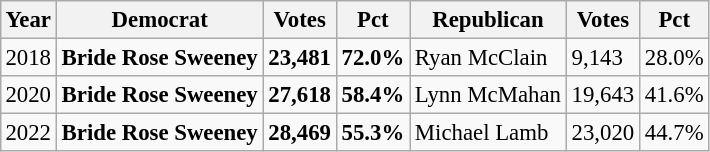<table class="wikitable" style="margin:0.5em ; font-size:95%">
<tr>
<th>Year</th>
<th>Democrat</th>
<th>Votes</th>
<th>Pct</th>
<th>Republican</th>
<th>Votes</th>
<th>Pct</th>
</tr>
<tr>
<td>2018</td>
<td><strong>Bride Rose Sweeney</strong></td>
<td><strong>23,481</strong></td>
<td><strong>72.0%</strong></td>
<td>Ryan McClain</td>
<td>9,143</td>
<td>28.0%</td>
</tr>
<tr>
<td>2020</td>
<td><strong>Bride Rose Sweeney</strong></td>
<td><strong>27,618</strong></td>
<td><strong>58.4%</strong></td>
<td>Lynn McMahan</td>
<td>19,643</td>
<td>41.6%</td>
</tr>
<tr>
<td>2022</td>
<td><strong>Bride Rose Sweeney</strong></td>
<td><strong>28,469</strong></td>
<td><strong>55.3%</strong></td>
<td>Michael Lamb</td>
<td>23,020</td>
<td>44.7%</td>
</tr>
</table>
